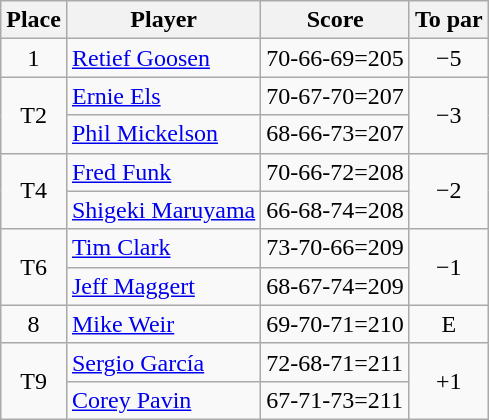<table class="wikitable">
<tr>
<th>Place</th>
<th>Player</th>
<th>Score</th>
<th>To par</th>
</tr>
<tr>
<td align=center>1</td>
<td> <a href='#'>Retief Goosen</a></td>
<td>70-66-69=205</td>
<td align=center>−5</td>
</tr>
<tr>
<td rowspan="2" align=center>T2</td>
<td> <a href='#'>Ernie Els</a></td>
<td>70-67-70=207</td>
<td rowspan="2" align=center>−3</td>
</tr>
<tr>
<td> <a href='#'>Phil Mickelson</a></td>
<td>68-66-73=207</td>
</tr>
<tr>
<td rowspan="2" align=center>T4</td>
<td> <a href='#'>Fred Funk</a></td>
<td>70-66-72=208</td>
<td rowspan="2" align=center>−2</td>
</tr>
<tr>
<td> <a href='#'>Shigeki Maruyama</a></td>
<td>66-68-74=208</td>
</tr>
<tr>
<td rowspan="2" align=center>T6</td>
<td> <a href='#'>Tim Clark</a></td>
<td>73-70-66=209</td>
<td rowspan="2" align=center>−1</td>
</tr>
<tr>
<td> <a href='#'>Jeff Maggert</a></td>
<td>68-67-74=209</td>
</tr>
<tr>
<td align=center>8</td>
<td> <a href='#'>Mike Weir</a></td>
<td>69-70-71=210</td>
<td align=center>E</td>
</tr>
<tr>
<td rowspan="2" align=center>T9</td>
<td> <a href='#'>Sergio García</a></td>
<td>72-68-71=211</td>
<td rowspan="2" align=center>+1</td>
</tr>
<tr>
<td> <a href='#'>Corey Pavin</a></td>
<td>67-71-73=211</td>
</tr>
</table>
